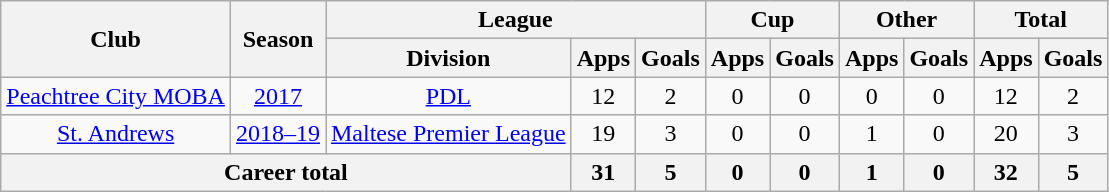<table class="wikitable" style="text-align: center">
<tr>
<th rowspan="2">Club</th>
<th rowspan="2">Season</th>
<th colspan="3">League</th>
<th colspan="2">Cup</th>
<th colspan="2">Other</th>
<th colspan="2">Total</th>
</tr>
<tr>
<th>Division</th>
<th>Apps</th>
<th>Goals</th>
<th>Apps</th>
<th>Goals</th>
<th>Apps</th>
<th>Goals</th>
<th>Apps</th>
<th>Goals</th>
</tr>
<tr>
<td><a href='#'>Peachtree City MOBA</a></td>
<td><a href='#'>2017</a></td>
<td><a href='#'>PDL</a></td>
<td>12</td>
<td>2</td>
<td>0</td>
<td>0</td>
<td>0</td>
<td>0</td>
<td>12</td>
<td>2</td>
</tr>
<tr>
<td><a href='#'>St. Andrews</a></td>
<td><a href='#'>2018–19</a></td>
<td><a href='#'>Maltese Premier League</a></td>
<td>19</td>
<td>3</td>
<td>0</td>
<td>0</td>
<td>1</td>
<td>0</td>
<td>20</td>
<td>3</td>
</tr>
<tr>
<th colspan="3"><strong>Career total</strong></th>
<th>31</th>
<th>5</th>
<th>0</th>
<th>0</th>
<th>1</th>
<th>0</th>
<th>32</th>
<th>5</th>
</tr>
</table>
